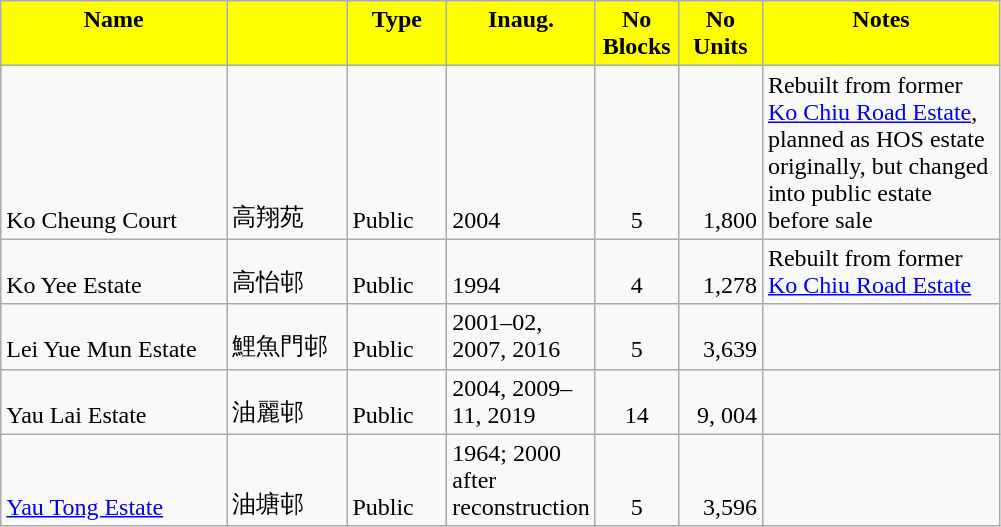<table class="wikitable">
<tr style="font-weight:bold;background-color:yellow" align="center" valign="top">
<td width="143.25" Height="12.75" align="center">Name</td>
<td width="72.75" align="center" valign="top"></td>
<td width="59.25" align="center" valign="top">Type</td>
<td width="48" align="center" valign="top">Inaug.</td>
<td width="48" align="center" valign="top">No Blocks</td>
<td width="48.75" align="center" valign="top">No Units</td>
<td width="150.75" align="center" valign="top">Notes</td>
</tr>
<tr valign="bottom">
<td Height="12.75">Ko Cheung Court</td>
<td>高翔苑</td>
<td>Public</td>
<td>2004</td>
<td align="center">5</td>
<td align="right">1,800</td>
<td>Rebuilt from former <a href='#'>Ko Chiu Road Estate</a>, planned as HOS estate originally, but changed into public estate before sale</td>
</tr>
<tr valign="bottom">
<td Height="12.75">Ko Yee Estate</td>
<td>高怡邨</td>
<td>Public</td>
<td>1994</td>
<td align="center">4</td>
<td align="right">1,278</td>
<td>Rebuilt from former <a href='#'>Ko Chiu Road Estate</a></td>
</tr>
<tr valign="bottom">
<td Height="12.75">Lei Yue Mun Estate</td>
<td>鯉魚門邨</td>
<td>Public</td>
<td>2001–02, 2007, 2016</td>
<td align="center">5</td>
<td align="right">3,639</td>
<td></td>
</tr>
<tr valign="bottom">
<td Height="12.75">Yau Lai Estate</td>
<td>油麗邨</td>
<td>Public</td>
<td>2004, 2009–11, 2019</td>
<td align="center">14</td>
<td align="right">9, 004</td>
<td></td>
</tr>
<tr valign="bottom">
<td Height="12.75"><a href='#'>Yau Tong Estate</a></td>
<td>油塘邨</td>
<td>Public</td>
<td>1964; 2000 after reconstruction</td>
<td align="center">5</td>
<td align="right">3,596</td>
<td></td>
</tr>
</table>
